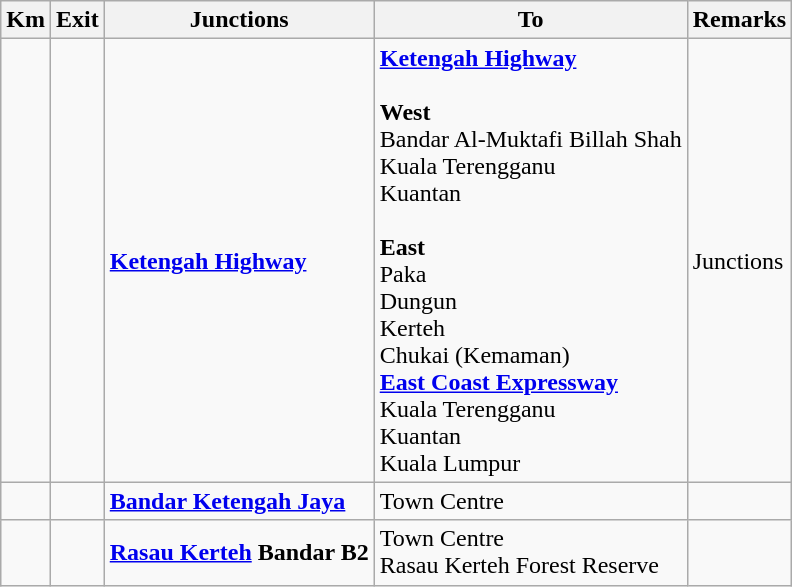<table class="wikitable">
<tr>
<th>Km</th>
<th>Exit</th>
<th>Junctions</th>
<th>To</th>
<th>Remarks</th>
</tr>
<tr>
<td></td>
<td></td>
<td> <strong><a href='#'>Ketengah Highway</a></strong></td>
<td> <strong><a href='#'>Ketengah Highway</a></strong><br><br><strong>West</strong><br> Bandar Al-Muktafi Billah Shah<br> Kuala Terengganu<br> Kuantan<br><br><strong>East</strong><br> Paka<br>  Dungun<br>  Kerteh<br>  Chukai (Kemaman)<br> <strong><a href='#'>East Coast Expressway</a></strong><br>Kuala Terengganu<br>Kuantan<br>Kuala Lumpur</td>
<td>Junctions</td>
</tr>
<tr>
<td></td>
<td></td>
<td><strong><a href='#'>Bandar Ketengah Jaya</a></strong></td>
<td>Town Centre</td>
<td></td>
</tr>
<tr>
<td></td>
<td></td>
<td><strong><a href='#'>Rasau Kerteh</a> Bandar B2</strong></td>
<td>Town Centre<br>Rasau Kerteh Forest Reserve</td>
<td></td>
</tr>
</table>
